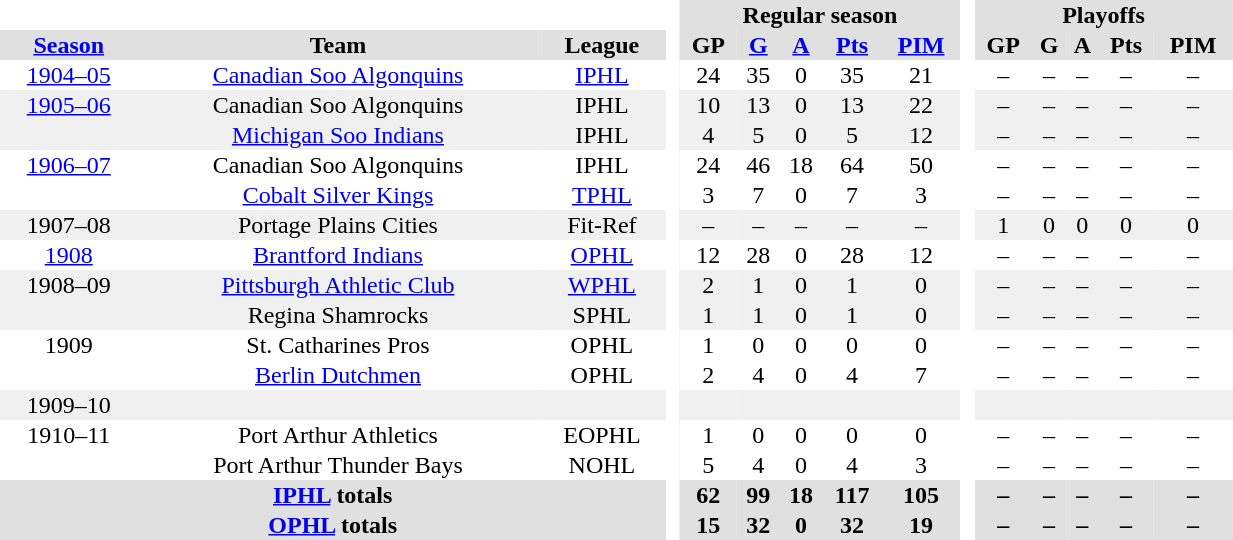<table BORDER="0" CELLPADDING="1" CELLSPACING="0" width="65%" style="text-align:center">
<tr bgcolor="#e0e0e0">
<th colspan="3" bgcolor="#ffffff"> </th>
<th rowspan="99" bgcolor="#ffffff"> </th>
<th colspan="5">Regular season</th>
<th rowspan="99" bgcolor="#ffffff"> </th>
<th colspan="5">Playoffs</th>
</tr>
<tr bgcolor="#e0e0e0">
<th><a href='#'>Season</a></th>
<th>Team</th>
<th>League</th>
<th>GP</th>
<th><a href='#'>G</a></th>
<th><a href='#'>A</a></th>
<th><a href='#'>Pts</a></th>
<th><a href='#'>PIM</a></th>
<th>GP</th>
<th>G</th>
<th>A</th>
<th>Pts</th>
<th>PIM</th>
</tr>
<tr ALIGN="center">
<td><a href='#'>1904–05</a></td>
<td><a href='#'>Canadian Soo Algonquins</a></td>
<td><a href='#'>IPHL</a></td>
<td>24</td>
<td>35</td>
<td>0</td>
<td>35</td>
<td>21</td>
<td>–</td>
<td>–</td>
<td>–</td>
<td>–</td>
<td>–</td>
</tr>
<tr ALIGN="center" bgcolor="#f0f0f0">
<td><a href='#'>1905–06</a></td>
<td>Canadian Soo Algonquins</td>
<td>IPHL</td>
<td>10</td>
<td>13</td>
<td>0</td>
<td>13</td>
<td>22</td>
<td>–</td>
<td>–</td>
<td>–</td>
<td>–</td>
<td>–</td>
</tr>
<tr ALIGN="center" bgcolor="#f0f0f0">
<td></td>
<td><a href='#'>Michigan Soo Indians</a></td>
<td>IPHL</td>
<td>4</td>
<td>5</td>
<td>0</td>
<td>5</td>
<td>12</td>
<td>–</td>
<td>–</td>
<td>–</td>
<td>–</td>
<td>–</td>
</tr>
<tr ALIGN="center">
<td><a href='#'>1906–07</a></td>
<td>Canadian Soo Algonquins</td>
<td>IPHL</td>
<td>24</td>
<td>46</td>
<td>18</td>
<td>64</td>
<td>50</td>
<td>–</td>
<td>–</td>
<td>–</td>
<td>–</td>
<td>–</td>
</tr>
<tr ALIGN="center">
<td></td>
<td><a href='#'>Cobalt Silver Kings</a></td>
<td><a href='#'>TPHL</a></td>
<td>3</td>
<td>7</td>
<td>0</td>
<td>7</td>
<td>3</td>
<td>–</td>
<td>–</td>
<td>–</td>
<td>–</td>
<td>–</td>
</tr>
<tr ALIGN="center" bgcolor="#f0f0f0">
<td>1907–08</td>
<td>Portage Plains Cities</td>
<td>Fit-Ref</td>
<td>–</td>
<td>–</td>
<td>–</td>
<td>–</td>
<td>–</td>
<td>1</td>
<td>0</td>
<td>0</td>
<td>0</td>
<td>0</td>
</tr>
<tr ALIGN="center">
<td><a href='#'>1908</a></td>
<td><a href='#'>Brantford Indians</a></td>
<td><a href='#'>OPHL</a></td>
<td>12</td>
<td>28</td>
<td>0</td>
<td>28</td>
<td>12</td>
<td>–</td>
<td>–</td>
<td>–</td>
<td>–</td>
<td>–</td>
</tr>
<tr ALIGN="center" bgcolor="#f0f0f0">
<td>1908–09</td>
<td><a href='#'>Pittsburgh Athletic Club</a></td>
<td><a href='#'>WPHL</a></td>
<td>2</td>
<td>1</td>
<td>0</td>
<td>1</td>
<td>0</td>
<td>–</td>
<td>–</td>
<td>–</td>
<td>–</td>
<td>–</td>
</tr>
<tr ALIGN="center" bgcolor="#f0f0f0">
<td></td>
<td>Regina Shamrocks</td>
<td>SPHL</td>
<td>1</td>
<td>1</td>
<td>0</td>
<td>1</td>
<td>0</td>
<td>–</td>
<td>–</td>
<td>–</td>
<td>–</td>
<td>–</td>
</tr>
<tr ALIGN="center">
<td>1909</td>
<td>St. Catharines Pros</td>
<td>OPHL</td>
<td>1</td>
<td>0</td>
<td>0</td>
<td>0</td>
<td>0</td>
<td>–</td>
<td>–</td>
<td>–</td>
<td>–</td>
<td>–</td>
</tr>
<tr ALIGN="center">
<td></td>
<td><a href='#'>Berlin Dutchmen</a></td>
<td>OPHL</td>
<td>2</td>
<td>4</td>
<td>0</td>
<td>4</td>
<td>7</td>
<td>–</td>
<td>–</td>
<td>–</td>
<td>–</td>
<td>–</td>
</tr>
<tr ALIGN="center" bgcolor="#f0f0f0">
<td>1909–10</td>
<td></td>
<td></td>
<td></td>
<td></td>
<td></td>
<td></td>
<td></td>
<td></td>
<td></td>
<td></td>
<td></td>
<td></td>
</tr>
<tr ALIGN="center">
<td>1910–11</td>
<td>Port Arthur Athletics</td>
<td>EOPHL</td>
<td>1</td>
<td>0</td>
<td>0</td>
<td>0</td>
<td>0</td>
<td>–</td>
<td>–</td>
<td>–</td>
<td>–</td>
<td>–</td>
</tr>
<tr ALIGN="center">
<td></td>
<td>Port Arthur Thunder Bays</td>
<td>NOHL</td>
<td>5</td>
<td>4</td>
<td>0</td>
<td>4</td>
<td>3</td>
<td>–</td>
<td>–</td>
<td>–</td>
<td>–</td>
<td>–</td>
</tr>
<tr ALIGN="center" bgcolor="#e0e0e0">
<th colspan="3" align="center"><a href='#'>IPHL</a> totals</th>
<th>62</th>
<th>99</th>
<th>18</th>
<th>117</th>
<th>105</th>
<th>–</th>
<th>–</th>
<th>–</th>
<th>–</th>
<th>–</th>
</tr>
<tr ALIGN="center" bgcolor="#e0e0e0">
<th colspan="3" align="center"><a href='#'>OPHL</a> totals</th>
<th>15</th>
<th>32</th>
<th>0</th>
<th>32</th>
<th>19</th>
<th>–</th>
<th>–</th>
<th>–</th>
<th>–</th>
<th>–</th>
</tr>
</table>
